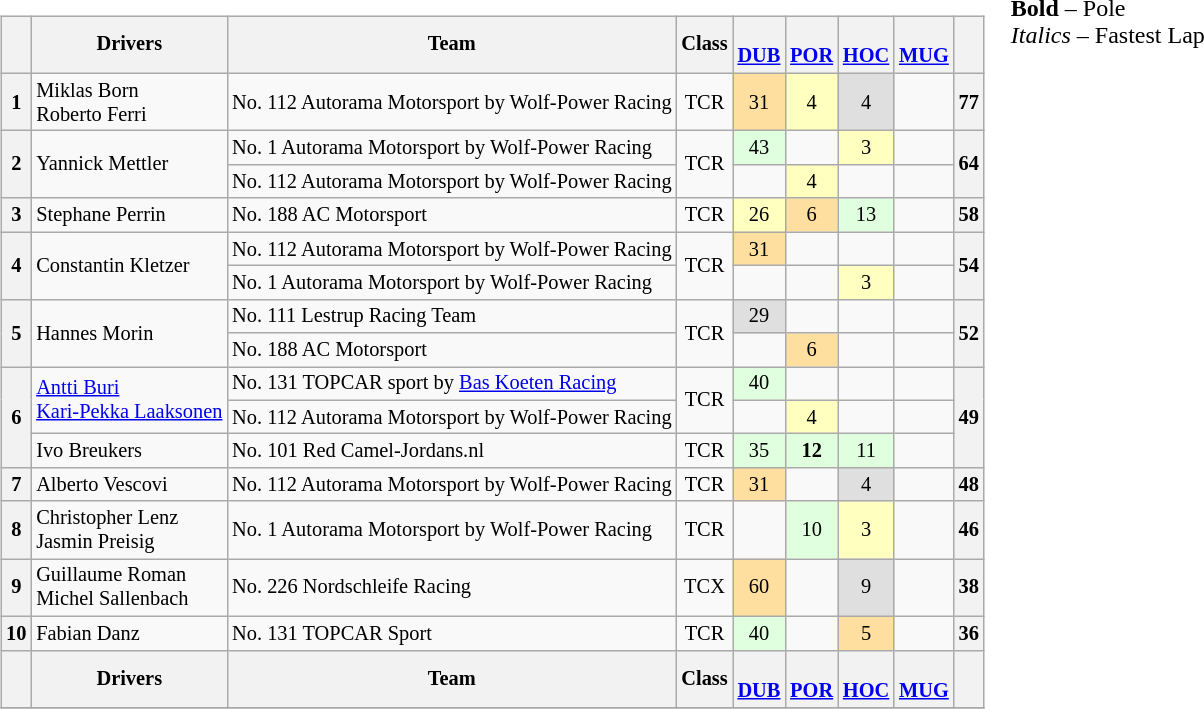<table>
<tr>
<td valign="top"><br><table align=left| class="wikitable" style="font-size: 85%; text-align: center">
<tr valign="top">
<th valign=middle></th>
<th valign=middle>Drivers</th>
<th valign=middle>Team</th>
<th valign=middle>Class</th>
<th><br><a href='#'>DUB</a></th>
<th><br><a href='#'>POR</a></th>
<th><br><a href='#'>HOC</a></th>
<th><br><a href='#'>MUG</a></th>
<th valign=middle>  </th>
</tr>
<tr>
<th>1</th>
<td align=left> Miklas Born<br> Roberto Ferri</td>
<td align=left> No. 112 Autorama Motorsport by Wolf-Power Racing</td>
<td>TCR</td>
<td style="background:#FFDF9F;">31</td>
<td style="background:#FFFFBF;">4</td>
<td style="background:#DFDFDF;">4</td>
<td></td>
<th>77</th>
</tr>
<tr>
<th rowspan=2>2</th>
<td rowspan=2 align=left> Yannick Mettler</td>
<td align=left> No. 1 Autorama Motorsport by Wolf-Power Racing</td>
<td rowspan=2>TCR</td>
<td style="background:#DFFFDF;">43</td>
<td></td>
<td style="background:#FFFFBF;">3</td>
<td></td>
<th rowspan=2>64</th>
</tr>
<tr>
<td align=left> No. 112 Autorama Motorsport by Wolf-Power Racing</td>
<td></td>
<td style="background:#FFFFBF;">4</td>
<td></td>
<td></td>
</tr>
<tr>
<th>3</th>
<td align=left> Stephane Perrin</td>
<td align=left> No. 188 AC Motorsport</td>
<td>TCR</td>
<td style="background:#FFFFBF;">26</td>
<td style="background:#FFDF9F;">6</td>
<td style="background:#DFFFDF;">13</td>
<td></td>
<th>58</th>
</tr>
<tr>
<th rowspan=2>4</th>
<td rowspan=2 align=left> Constantin Kletzer</td>
<td align=left> No. 112 Autorama Motorsport by Wolf-Power Racing</td>
<td rowspan=2>TCR</td>
<td style="background:#FFDF9F;">31</td>
<td></td>
<td></td>
<td></td>
<th rowspan=2>54</th>
</tr>
<tr>
<td align=left> No. 1 Autorama Motorsport by Wolf-Power Racing</td>
<td></td>
<td></td>
<td style="background:#FFFFBF;">3</td>
<td></td>
</tr>
<tr>
<th rowspan=2>5</th>
<td rowspan=2 align=left> Hannes Morin</td>
<td align=left> No. 111 Lestrup Racing Team</td>
<td rowspan=2>TCR</td>
<td style="background:#DFDFDF;">29</td>
<td></td>
<td></td>
<td></td>
<th rowspan=2>52</th>
</tr>
<tr>
<td align=left> No. 188 AC Motorsport</td>
<td></td>
<td style="background:#FFDF9F;">6</td>
<td></td>
<td></td>
</tr>
<tr>
<th rowspan=3>6</th>
<td rowspan=2 align=left> <a href='#'>Antti Buri</a><br> <a href='#'>Kari-Pekka Laaksonen</a></td>
<td align=left> No. 131 TOPCAR sport by <a href='#'>Bas Koeten Racing</a></td>
<td rowspan=2>TCR</td>
<td style="background:#DFFFDF;">40</td>
<td></td>
<td></td>
<td></td>
<th rowspan=3>49</th>
</tr>
<tr>
<td align=left> No. 112 Autorama Motorsport by Wolf-Power Racing</td>
<td></td>
<td style="background:#FFFFBF;">4</td>
<td></td>
<td></td>
</tr>
<tr>
<td align=left> Ivo Breukers</td>
<td align=left> No. 101 Red Camel-Jordans.nl</td>
<td>TCR</td>
<td style="background:#DFFFDF;">35</td>
<td style="background:#DFFFDF;"><strong>12</strong></td>
<td style="background:#DFFFDF;">11</td>
<td></td>
</tr>
<tr>
<th>7</th>
<td align=left> Alberto Vescovi</td>
<td align=left> No. 112 Autorama Motorsport by Wolf-Power Racing</td>
<td>TCR</td>
<td style="background:#FFDF9F;">31</td>
<td></td>
<td style="background:#DFDFDF;">4</td>
<td></td>
<th>48</th>
</tr>
<tr>
<th>8</th>
<td align=left> Christopher Lenz<br> Jasmin Preisig</td>
<td align=left> No. 1 Autorama Motorsport by Wolf-Power Racing</td>
<td>TCR</td>
<td></td>
<td style="background:#DFFFDF;">10</td>
<td style="background:#FFFFBF;">3</td>
<td></td>
<th>46</th>
</tr>
<tr>
<th>9</th>
<td align=left> Guillaume Roman<br> Michel Sallenbach</td>
<td align=left> No. 226 Nordschleife Racing</td>
<td>TCX</td>
<td style="background:#FFDF9F;">60</td>
<td></td>
<td style="background:#DFDFDF;">9</td>
<td></td>
<th>38</th>
</tr>
<tr>
<th>10</th>
<td align=left> Fabian Danz</td>
<td align=left> No. 131 TOPCAR Sport</td>
<td>TCR</td>
<td style="background:#DFFFDF;">40</td>
<td></td>
<td style="background:#FFDF9F;">5</td>
<td></td>
<th>36</th>
</tr>
<tr>
<th valign=middle></th>
<th valign=middle>Drivers</th>
<th valign=middle>Team</th>
<th valign=middle>Class</th>
<th><br><a href='#'>DUB</a></th>
<th><br><a href='#'>POR</a></th>
<th><br><a href='#'>HOC</a></th>
<th><br><a href='#'>MUG</a></th>
<th valign=middle>  </th>
</tr>
<tr>
</tr>
</table>
</td>
<td valign="top"><br>
<span><strong>Bold</strong> – Pole<br>
<em>Italics</em> – Fastest Lap</span></td>
</tr>
</table>
